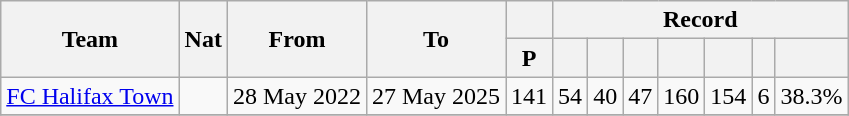<table class="wikitable">
<tr>
<th rowspan="2">Team</th>
<th rowspan="2">Nat</th>
<th rowspan="2">From</th>
<th rowspan="2">To</th>
<th></th>
<th colspan="7">Record</th>
</tr>
<tr>
<th>P</th>
<th></th>
<th></th>
<th></th>
<th></th>
<th></th>
<th></th>
<th></th>
</tr>
<tr>
<td><a href='#'>FC Halifax Town</a></td>
<td></td>
<td>28 May 2022</td>
<td>27 May 2025</td>
<td>141</td>
<td>54</td>
<td>40</td>
<td>47</td>
<td>160</td>
<td>154</td>
<td>6</td>
<td>38.3%</td>
</tr>
<tr>
</tr>
</table>
